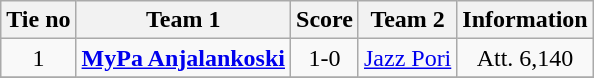<table class="wikitable" style="text-align:center">
<tr>
<th style= width="40px">Tie no</th>
<th style= width="150px">Team 1</th>
<th style= width="60px">Score</th>
<th style= width="150px">Team 2</th>
<th style= width="30px">Information</th>
</tr>
<tr>
<td>1</td>
<td><strong><a href='#'>MyPa Anjalankoski</a></strong></td>
<td>1-0</td>
<td><a href='#'>Jazz Pori</a></td>
<td>Att. 6,140</td>
</tr>
<tr>
</tr>
</table>
